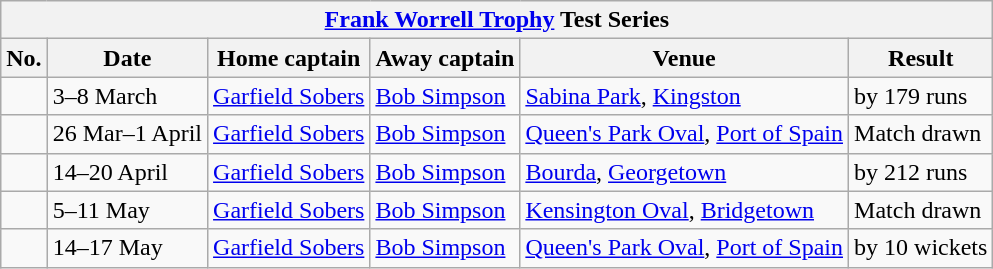<table class="wikitable">
<tr>
<th colspan="9"><a href='#'>Frank Worrell Trophy</a> Test Series</th>
</tr>
<tr>
<th>No.</th>
<th>Date</th>
<th>Home captain</th>
<th>Away captain</th>
<th>Venue</th>
<th>Result</th>
</tr>
<tr>
<td></td>
<td>3–8 March</td>
<td><a href='#'>Garfield Sobers</a></td>
<td><a href='#'>Bob Simpson</a></td>
<td><a href='#'>Sabina Park</a>, <a href='#'>Kingston</a></td>
<td> by 179 runs</td>
</tr>
<tr>
<td></td>
<td>26 Mar–1 April</td>
<td><a href='#'>Garfield Sobers</a></td>
<td><a href='#'>Bob Simpson</a></td>
<td><a href='#'>Queen's Park Oval</a>, <a href='#'>Port of Spain</a></td>
<td>Match drawn</td>
</tr>
<tr>
<td></td>
<td>14–20 April</td>
<td><a href='#'>Garfield Sobers</a></td>
<td><a href='#'>Bob Simpson</a></td>
<td><a href='#'>Bourda</a>, <a href='#'>Georgetown</a></td>
<td> by 212 runs</td>
</tr>
<tr>
<td></td>
<td>5–11 May</td>
<td><a href='#'>Garfield Sobers</a></td>
<td><a href='#'>Bob Simpson</a></td>
<td><a href='#'>Kensington Oval</a>, <a href='#'>Bridgetown</a></td>
<td>Match drawn</td>
</tr>
<tr>
<td></td>
<td>14–17 May</td>
<td><a href='#'>Garfield Sobers</a></td>
<td><a href='#'>Bob Simpson</a></td>
<td><a href='#'>Queen's Park Oval</a>, <a href='#'>Port of Spain</a></td>
<td> by 10 wickets</td>
</tr>
</table>
